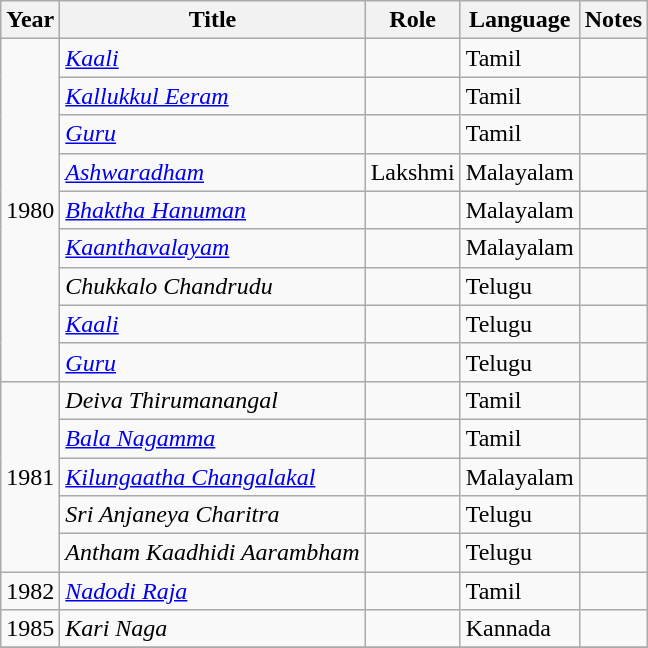<table class="wikitable sortable">
<tr>
<th>Year</th>
<th>Title</th>
<th>Role</th>
<th>Language</th>
<th>Notes</th>
</tr>
<tr>
<td rowspan="9">1980</td>
<td><em><a href='#'>Kaali</a></em></td>
<td></td>
<td>Tamil</td>
<td></td>
</tr>
<tr>
<td><em><a href='#'>Kallukkul Eeram</a></em></td>
<td></td>
<td>Tamil</td>
<td></td>
</tr>
<tr>
<td><em><a href='#'>Guru</a></em></td>
<td></td>
<td>Tamil</td>
<td></td>
</tr>
<tr>
<td><em><a href='#'>Ashwaradham</a></em></td>
<td>Lakshmi</td>
<td>Malayalam</td>
<td></td>
</tr>
<tr>
<td><em><a href='#'>Bhaktha Hanuman</a></em></td>
<td></td>
<td>Malayalam</td>
<td></td>
</tr>
<tr>
<td><em><a href='#'>Kaanthavalayam</a></em></td>
<td></td>
<td>Malayalam</td>
<td></td>
</tr>
<tr>
<td><em>Chukkalo Chandrudu</em></td>
<td></td>
<td>Telugu</td>
<td></td>
</tr>
<tr>
<td><em><a href='#'>Kaali</a></em></td>
<td></td>
<td>Telugu</td>
<td></td>
</tr>
<tr>
<td><em><a href='#'>Guru</a></em></td>
<td></td>
<td>Telugu</td>
<td></td>
</tr>
<tr>
<td rowspan="5">1981</td>
<td><em>Deiva Thirumanangal</em></td>
<td></td>
<td>Tamil</td>
<td></td>
</tr>
<tr>
<td><em><a href='#'>Bala Nagamma</a></em></td>
<td></td>
<td>Tamil</td>
<td></td>
</tr>
<tr>
<td><em><a href='#'>Kilungaatha Changalakal</a></em></td>
<td></td>
<td>Malayalam</td>
<td></td>
</tr>
<tr>
<td><em>Sri Anjaneya Charitra</em></td>
<td></td>
<td>Telugu</td>
<td></td>
</tr>
<tr>
<td><em>Antham Kaadhidi Aarambham</em></td>
<td></td>
<td>Telugu</td>
<td></td>
</tr>
<tr>
<td>1982</td>
<td><em><a href='#'>Nadodi Raja</a></em></td>
<td></td>
<td>Tamil</td>
<td></td>
</tr>
<tr>
<td>1985</td>
<td><em>Kari Naga</em></td>
<td></td>
<td>Kannada</td>
<td></td>
</tr>
<tr>
</tr>
</table>
